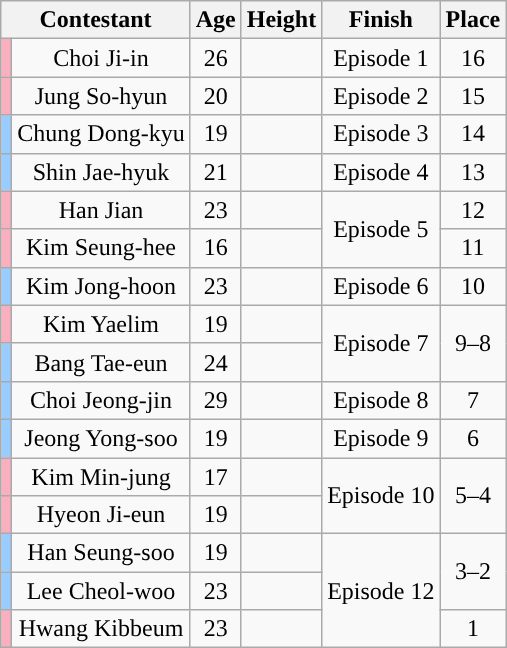<table class="wikitable sortable" style="text-align:center;">
<tr>
<th colspan="2">Contestant</th>
<th>Age</th>
<th>Height</th>
<th>Finish</th>
<th>Place</th>
</tr>
<tr>
<td style="background:#faafbe"></td>
<td>Choi Ji-in</td>
<td>26</td>
<td></td>
<td>Episode 1</td>
<td>16</td>
</tr>
<tr>
<td style="background:#faafbe"></td>
<td>Jung So-hyun</td>
<td>20</td>
<td></td>
<td>Episode 2</td>
<td>15</td>
</tr>
<tr>
<th style="background:#9cf;"></th>
<td>Chung Dong-kyu</td>
<td>19</td>
<td></td>
<td>Episode 3</td>
<td>14</td>
</tr>
<tr>
<th style="background:#9cf;"></th>
<td>Shin Jae-hyuk</td>
<td>21</td>
<td></td>
<td>Episode 4</td>
<td>13</td>
</tr>
<tr>
<td style="background:#faafbe"></td>
<td>Han Jian</td>
<td>23</td>
<td></td>
<td rowspan="2">Episode 5</td>
<td>12</td>
</tr>
<tr>
<td style="background:#faafbe"></td>
<td>Kim Seung-hee</td>
<td>16</td>
<td></td>
<td>11</td>
</tr>
<tr>
<th style="background:#9cf;"></th>
<td>Kim Jong-hoon</td>
<td>23</td>
<td></td>
<td>Episode 6</td>
<td>10</td>
</tr>
<tr>
<td style="background:#faafbe"></td>
<td>Kim Yaelim</td>
<td>19</td>
<td></td>
<td rowspan="2">Episode 7</td>
<td rowspan="2">9–8</td>
</tr>
<tr>
<th style="background:#9cf;"></th>
<td>Bang Tae-eun</td>
<td>24</td>
<td></td>
</tr>
<tr>
<th style="background:#9cf;"></th>
<td>Choi Jeong-jin</td>
<td>29</td>
<td></td>
<td>Episode 8</td>
<td>7</td>
</tr>
<tr>
<th style="background:#9cf;"></th>
<td>Jeong Yong-soo</td>
<td>19</td>
<td></td>
<td>Episode 9</td>
<td>6</td>
</tr>
<tr>
<td style="background:#faafbe"></td>
<td>Kim Min-jung</td>
<td>17</td>
<td></td>
<td rowspan="2">Episode 10</td>
<td rowspan="2">5–4</td>
</tr>
<tr>
<td style="background:#faafbe"></td>
<td>Hyeon Ji-eun</td>
<td>19</td>
<td></td>
</tr>
<tr>
<th style="background:#9cf;"></th>
<td>Han Seung-soo</td>
<td>19</td>
<td></td>
<td rowspan="3">Episode 12</td>
<td rowspan="2">3–2</td>
</tr>
<tr>
<th style="background:#9cf;"></th>
<td>Lee Cheol-woo</td>
<td>23</td>
<td></td>
</tr>
<tr>
<td style="background:#faafbe"></td>
<td>Hwang Kibbeum</td>
<td>23</td>
<td></td>
<td>1</td>
</tr>
</table>
